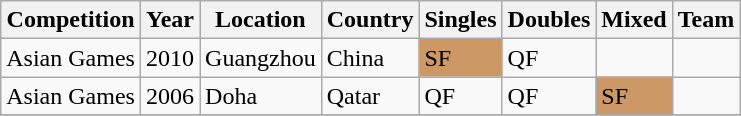<table class="wikitable sortable">
<tr class="hintergrundfarbe6">
<th>Competition</th>
<th>Year</th>
<th>Location</th>
<th>Country</th>
<th>Singles</th>
<th>Doubles</th>
<th>Mixed</th>
<th>Team</th>
</tr>
<tr>
<td>Asian Games</td>
<td>2010</td>
<td>Guangzhou</td>
<td>China</td>
<td bgcolor="#cc9966">SF</td>
<td>QF</td>
<td></td>
<td></td>
</tr>
<tr>
<td>Asian Games</td>
<td>2006</td>
<td>Doha</td>
<td>Qatar</td>
<td>QF</td>
<td>QF</td>
<td bgcolor="#cc9966">SF</td>
<td></td>
</tr>
<tr>
</tr>
</table>
